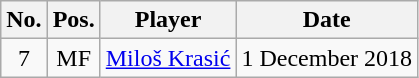<table class="wikitable" style="text-align: center">
<tr>
<th>No.</th>
<th>Pos.</th>
<th>Player</th>
<th>Date</th>
</tr>
<tr>
<td>7</td>
<td>MF</td>
<td><a href='#'>Miloš Krasić</a></td>
<td>1 December 2018</td>
</tr>
</table>
